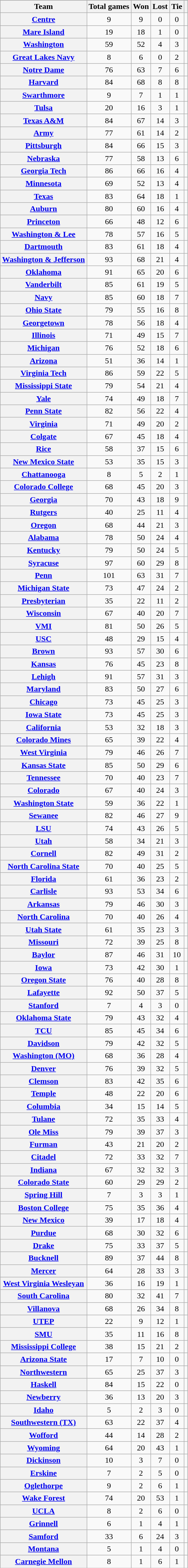<table class="wikitable sortable plainrowheaders static-row-numbers" style="text-align: center;">
<tr>
</tr>
<tr>
<th scope="col">Team</th>
<th scope="col">Total games</th>
<th scope="col">Won</th>
<th scope="col">Lost</th>
<th scope="col">Tie</th>
<th scope="col"></th>
</tr>
<tr>
<th scope="row"><a href='#'>Centre</a></th>
<td>9</td>
<td>9</td>
<td>0</td>
<td>0</td>
<td></td>
</tr>
<tr>
<th scope="row"><a href='#'>Mare Island</a></th>
<td>19</td>
<td>18</td>
<td>1</td>
<td>0</td>
<td></td>
</tr>
<tr>
<th scope="row"><a href='#'>Washington</a></th>
<td>59</td>
<td>52</td>
<td>4</td>
<td>3</td>
<td></td>
</tr>
<tr>
<th scope="row"><a href='#'>Great Lakes Navy</a></th>
<td>8</td>
<td>6</td>
<td>0</td>
<td>2</td>
<td></td>
</tr>
<tr>
<th scope="row"><a href='#'>Notre Dame</a></th>
<td>76</td>
<td>63</td>
<td>7</td>
<td>6</td>
<td></td>
</tr>
<tr>
<th scope="row"><a href='#'>Harvard</a></th>
<td>84</td>
<td>68</td>
<td>8</td>
<td>8</td>
<td></td>
</tr>
<tr>
<th scope="row"><a href='#'>Swarthmore</a></th>
<td>9</td>
<td>7</td>
<td>1</td>
<td>1</td>
<td></td>
</tr>
<tr>
<th scope="row"><a href='#'>Tulsa</a></th>
<td>20</td>
<td>16</td>
<td>3</td>
<td>1</td>
<td></td>
</tr>
<tr>
<th scope="row"><a href='#'>Texas A&M</a></th>
<td>84</td>
<td>67</td>
<td>14</td>
<td>3</td>
<td></td>
</tr>
<tr>
<th scope="row"><a href='#'>Army</a></th>
<td>77</td>
<td>61</td>
<td>14</td>
<td>2</td>
<td></td>
</tr>
<tr>
<th scope="row"><a href='#'>Pittsburgh</a></th>
<td>84</td>
<td>66</td>
<td>15</td>
<td>3</td>
<td></td>
</tr>
<tr>
<th scope="row"><a href='#'>Nebraska</a></th>
<td>77</td>
<td>58</td>
<td>13</td>
<td>6</td>
<td></td>
</tr>
<tr>
<th scope="row"><a href='#'>Georgia Tech</a></th>
<td>86</td>
<td>66</td>
<td>16</td>
<td>4</td>
<td></td>
</tr>
<tr>
<th scope="row"><a href='#'>Minnesota</a></th>
<td>69</td>
<td>52</td>
<td>13</td>
<td>4</td>
<td></td>
</tr>
<tr>
<th scope="row"><a href='#'>Texas</a></th>
<td>83</td>
<td>64</td>
<td>18</td>
<td>1</td>
<td></td>
</tr>
<tr>
<th scope="row"><a href='#'>Auburn</a></th>
<td>80</td>
<td>60</td>
<td>16</td>
<td>4</td>
<td></td>
</tr>
<tr>
<th scope="row"><a href='#'>Princeton</a></th>
<td>66</td>
<td>48</td>
<td>12</td>
<td>6</td>
<td></td>
</tr>
<tr>
<th scope="row"><a href='#'>Washington & Lee</a></th>
<td>78</td>
<td>57</td>
<td>16</td>
<td>5</td>
<td></td>
</tr>
<tr>
<th scope="row"><a href='#'>Dartmouth</a></th>
<td>83</td>
<td>61</td>
<td>18</td>
<td>4</td>
<td></td>
</tr>
<tr>
<th scope="row"><a href='#'>Washington & Jefferson</a></th>
<td>93</td>
<td>68</td>
<td>21</td>
<td>4</td>
<td></td>
</tr>
<tr>
<th scope="row"><a href='#'>Oklahoma</a></th>
<td>91</td>
<td>65</td>
<td>20</td>
<td>6</td>
<td></td>
</tr>
<tr>
<th scope="row"><a href='#'>Vanderbilt</a></th>
<td>85</td>
<td>61</td>
<td>19</td>
<td>5</td>
<td></td>
</tr>
<tr>
<th scope="row"><a href='#'>Navy</a></th>
<td>85</td>
<td>60</td>
<td>18</td>
<td>7</td>
<td></td>
</tr>
<tr>
<th scope="row"><a href='#'>Ohio State</a></th>
<td>79</td>
<td>55</td>
<td>16</td>
<td>8</td>
<td></td>
</tr>
<tr>
<th scope="row"><a href='#'>Georgetown</a></th>
<td>78</td>
<td>56</td>
<td>18</td>
<td>4</td>
<td></td>
</tr>
<tr>
<th scope="row"><a href='#'>Illinois</a></th>
<td>71</td>
<td>49</td>
<td>15</td>
<td>7</td>
<td></td>
</tr>
<tr>
<th scope="row"><a href='#'>Michigan</a></th>
<td>76</td>
<td>52</td>
<td>18</td>
<td>6</td>
<td></td>
</tr>
<tr>
<th scope="row"><a href='#'>Arizona</a></th>
<td>51</td>
<td>36</td>
<td>14</td>
<td>1</td>
<td></td>
</tr>
<tr>
<th scope="row"><a href='#'>Virginia Tech</a></th>
<td>86</td>
<td>59</td>
<td>22</td>
<td>5</td>
<td></td>
</tr>
<tr>
<th scope="row"><a href='#'>Mississippi State</a></th>
<td>79</td>
<td>54</td>
<td>21</td>
<td>4</td>
<td></td>
</tr>
<tr>
<th scope="row"><a href='#'>Yale</a></th>
<td>74</td>
<td>49</td>
<td>18</td>
<td>7</td>
<td></td>
</tr>
<tr>
<th scope="row"><a href='#'>Penn State</a></th>
<td>82</td>
<td>56</td>
<td>22</td>
<td>4</td>
<td></td>
</tr>
<tr>
<th scope="row"><a href='#'>Virginia</a></th>
<td>71</td>
<td>49</td>
<td>20</td>
<td>2</td>
<td></td>
</tr>
<tr>
<th scope="row"><a href='#'>Colgate</a></th>
<td>67</td>
<td>45</td>
<td>18</td>
<td>4</td>
<td></td>
</tr>
<tr>
<th scope="row"><a href='#'>Rice</a></th>
<td>58</td>
<td>37</td>
<td>15</td>
<td>6</td>
<td></td>
</tr>
<tr>
<th scope="row"><a href='#'>New Mexico State</a></th>
<td>53</td>
<td>35</td>
<td>15</td>
<td>3</td>
<td></td>
</tr>
<tr>
<th scope="row"><a href='#'>Chattanooga</a></th>
<td>8</td>
<td>5</td>
<td>2</td>
<td>1</td>
<td></td>
</tr>
<tr>
<th scope="row"><a href='#'>Colorado College</a></th>
<td>68</td>
<td>45</td>
<td>20</td>
<td>3</td>
<td></td>
</tr>
<tr>
<th scope="row"><a href='#'>Georgia</a></th>
<td>70</td>
<td>43</td>
<td>18</td>
<td>9</td>
<td></td>
</tr>
<tr>
<th scope="row"><a href='#'>Rutgers</a></th>
<td>40</td>
<td>25</td>
<td>11</td>
<td>4</td>
<td></td>
</tr>
<tr>
<th scope="row"><a href='#'>Oregon</a></th>
<td>68</td>
<td>44</td>
<td>21</td>
<td>3</td>
<td></td>
</tr>
<tr>
<th scope="row"><a href='#'>Alabama</a></th>
<td>78</td>
<td>50</td>
<td>24</td>
<td>4</td>
<td></td>
</tr>
<tr>
<th scope="row"><a href='#'>Kentucky</a></th>
<td>79</td>
<td>50</td>
<td>24</td>
<td>5</td>
<td></td>
</tr>
<tr>
<th scope="row"><a href='#'>Syracuse</a></th>
<td>97</td>
<td>60</td>
<td>29</td>
<td>8</td>
<td></td>
</tr>
<tr>
<th scope="row"><a href='#'>Penn</a></th>
<td>101</td>
<td>63</td>
<td>31</td>
<td>7</td>
<td></td>
</tr>
<tr>
<th scope="row"><a href='#'>Michigan State</a></th>
<td>73</td>
<td>47</td>
<td>24</td>
<td>2</td>
<td></td>
</tr>
<tr>
<th scope="row"><a href='#'>Presbyterian</a></th>
<td>35</td>
<td>22</td>
<td>11</td>
<td>2</td>
<td></td>
</tr>
<tr>
<th scope="row"><a href='#'>Wisconsin</a></th>
<td>67</td>
<td>40</td>
<td>20</td>
<td>7</td>
<td></td>
</tr>
<tr>
<th scope="row"><a href='#'>VMI</a></th>
<td>81</td>
<td>50</td>
<td>26</td>
<td>5</td>
<td></td>
</tr>
<tr>
<th scope="row"><a href='#'>USC</a></th>
<td>48</td>
<td>29</td>
<td>15</td>
<td>4</td>
<td></td>
</tr>
<tr>
<th scope="row"><a href='#'>Brown</a></th>
<td>93</td>
<td>57</td>
<td>30</td>
<td>6</td>
<td></td>
</tr>
<tr>
<th scope="row"><a href='#'>Kansas</a></th>
<td>76</td>
<td>45</td>
<td>23</td>
<td>8</td>
<td></td>
</tr>
<tr>
<th scope="row"><a href='#'>Lehigh</a></th>
<td>91</td>
<td>57</td>
<td>31</td>
<td>3</td>
<td></td>
</tr>
<tr>
<th scope="row"><a href='#'>Maryland</a></th>
<td>83</td>
<td>50</td>
<td>27</td>
<td>6</td>
<td></td>
</tr>
<tr>
<th scope="row"><a href='#'>Chicago</a></th>
<td>73</td>
<td>45</td>
<td>25</td>
<td>3</td>
<td></td>
</tr>
<tr>
<th scope="row"><a href='#'>Iowa State</a></th>
<td>73</td>
<td>45</td>
<td>25</td>
<td>3</td>
<td></td>
</tr>
<tr>
<th scope="row"><a href='#'>California</a></th>
<td>53</td>
<td>32</td>
<td>18</td>
<td>3</td>
<td></td>
</tr>
<tr>
<th scope="row"><a href='#'>Colorado Mines</a></th>
<td>65</td>
<td>39</td>
<td>22</td>
<td>4</td>
<td></td>
</tr>
<tr>
<th scope="row"><a href='#'>West Virginia</a></th>
<td>79</td>
<td>46</td>
<td>26</td>
<td>7</td>
<td></td>
</tr>
<tr>
<th scope="row"><a href='#'>Kansas State</a></th>
<td>85</td>
<td>50</td>
<td>29</td>
<td>6</td>
<td></td>
</tr>
<tr>
<th scope="row"><a href='#'>Tennessee</a></th>
<td>70</td>
<td>40</td>
<td>23</td>
<td>7</td>
<td></td>
</tr>
<tr>
<th scope="row"><a href='#'>Colorado</a></th>
<td>67</td>
<td>40</td>
<td>24</td>
<td>3</td>
<td></td>
</tr>
<tr>
<th scope="row"><a href='#'>Washington State</a></th>
<td>59</td>
<td>36</td>
<td>22</td>
<td>1</td>
<td></td>
</tr>
<tr>
<th scope="row"><a href='#'>Sewanee</a></th>
<td>82</td>
<td>46</td>
<td>27</td>
<td>9</td>
<td></td>
</tr>
<tr>
<th scope="row"><a href='#'>LSU</a></th>
<td>74</td>
<td>43</td>
<td>26</td>
<td>5</td>
<td></td>
</tr>
<tr>
<th scope="row"><a href='#'>Utah</a></th>
<td>58</td>
<td>34</td>
<td>21</td>
<td>3</td>
<td></td>
</tr>
<tr>
<th scope="row"><a href='#'>Cornell</a></th>
<td>82</td>
<td>49</td>
<td>31</td>
<td>2</td>
<td></td>
</tr>
<tr>
<th scope="row"><a href='#'>North Carolina State</a></th>
<td>70</td>
<td>40</td>
<td>25</td>
<td>5</td>
<td></td>
</tr>
<tr>
<th scope="row"><a href='#'>Florida</a></th>
<td>61</td>
<td>36</td>
<td>23</td>
<td>2</td>
<td></td>
</tr>
<tr>
<th scope="row"><a href='#'>Carlisle</a></th>
<td>93</td>
<td>53</td>
<td>34</td>
<td>6</td>
<td></td>
</tr>
<tr>
<th scope="row"><a href='#'>Arkansas</a></th>
<td>79</td>
<td>46</td>
<td>30</td>
<td>3</td>
<td></td>
</tr>
<tr>
<th scope="row"><a href='#'>North Carolina</a></th>
<td>70</td>
<td>40</td>
<td>26</td>
<td>4</td>
<td></td>
</tr>
<tr>
<th scope="row"><a href='#'>Utah State</a></th>
<td>61</td>
<td>35</td>
<td>23</td>
<td>3</td>
<td></td>
</tr>
<tr>
<th scope="row"><a href='#'>Missouri</a></th>
<td>72</td>
<td>39</td>
<td>25</td>
<td>8</td>
<td></td>
</tr>
<tr>
<th scope="row"><a href='#'>Baylor</a></th>
<td>87</td>
<td>46</td>
<td>31</td>
<td>10</td>
<td></td>
</tr>
<tr>
<th scope="row"><a href='#'>Iowa</a></th>
<td>73</td>
<td>42</td>
<td>30</td>
<td>1</td>
<td></td>
</tr>
<tr>
<th scope="row"><a href='#'>Oregon State</a></th>
<td>76</td>
<td>40</td>
<td>28</td>
<td>8</td>
<td></td>
</tr>
<tr>
<th scope="row"><a href='#'>Lafayette</a></th>
<td>92</td>
<td>50</td>
<td>37</td>
<td>5</td>
<td></td>
</tr>
<tr>
<th scope="row"><a href='#'>Stanford</a></th>
<td>7</td>
<td>4</td>
<td>3</td>
<td>0</td>
<td></td>
</tr>
<tr>
<th scope="row"><a href='#'>Oklahoma State</a></th>
<td>79</td>
<td>43</td>
<td>32</td>
<td>4</td>
<td></td>
</tr>
<tr>
<th scope="row"><a href='#'>TCU</a></th>
<td>85</td>
<td>45</td>
<td>34</td>
<td>6</td>
<td></td>
</tr>
<tr>
<th scope="row"><a href='#'>Davidson</a></th>
<td>79</td>
<td>42</td>
<td>32</td>
<td>5</td>
<td></td>
</tr>
<tr>
<th scope="row"><a href='#'>Washington (MO)</a></th>
<td>68</td>
<td>36</td>
<td>28</td>
<td>4</td>
<td></td>
</tr>
<tr>
<th scope="row"><a href='#'>Denver</a></th>
<td>76</td>
<td>39</td>
<td>32</td>
<td>5</td>
<td></td>
</tr>
<tr>
<th scope="row"><a href='#'>Clemson</a></th>
<td>83</td>
<td>42</td>
<td>35</td>
<td>6</td>
<td></td>
</tr>
<tr>
<th scope="row"><a href='#'>Temple</a></th>
<td>48</td>
<td>22</td>
<td>20</td>
<td>6</td>
<td></td>
</tr>
<tr>
<th scope="row"><a href='#'>Columbia</a></th>
<td>34</td>
<td>15</td>
<td>14</td>
<td>5</td>
<td></td>
</tr>
<tr>
<th scope="row"><a href='#'>Tulane</a></th>
<td>72</td>
<td>35</td>
<td>33</td>
<td>4</td>
<td></td>
</tr>
<tr>
<th scope="row"><a href='#'>Ole Miss</a></th>
<td>79</td>
<td>39</td>
<td>37</td>
<td>3</td>
<td></td>
</tr>
<tr>
<th scope="row"><a href='#'>Furman</a></th>
<td>43</td>
<td>21</td>
<td>20</td>
<td>2</td>
<td></td>
</tr>
<tr>
<th scope="row"><a href='#'>Citadel</a></th>
<td>72</td>
<td>33</td>
<td>32</td>
<td>7</td>
<td></td>
</tr>
<tr>
<th scope="row"><a href='#'>Indiana</a></th>
<td>67</td>
<td>32</td>
<td>32</td>
<td>3</td>
<td></td>
</tr>
<tr>
<th scope="row"><a href='#'>Colorado State</a></th>
<td>60</td>
<td>29</td>
<td>29</td>
<td>2</td>
<td></td>
</tr>
<tr>
<th scope="row"><a href='#'>Spring Hill</a></th>
<td>7</td>
<td>3</td>
<td>3</td>
<td>1</td>
<td></td>
</tr>
<tr>
<th scope="row"><a href='#'>Boston College</a></th>
<td>75</td>
<td>35</td>
<td>36</td>
<td>4</td>
<td></td>
</tr>
<tr>
<th scope="row"><a href='#'>New Mexico</a></th>
<td>39</td>
<td>17</td>
<td>18</td>
<td>4</td>
<td></td>
</tr>
<tr>
<th scope="row"><a href='#'>Purdue</a></th>
<td>68</td>
<td>30</td>
<td>32</td>
<td>6</td>
<td></td>
</tr>
<tr>
<th scope="row"><a href='#'>Drake</a></th>
<td>75</td>
<td>33</td>
<td>37</td>
<td>5</td>
<td></td>
</tr>
<tr>
<th scope="row"><a href='#'>Bucknell</a></th>
<td>89</td>
<td>37</td>
<td>44</td>
<td>8</td>
<td></td>
</tr>
<tr>
<th scope="row"><a href='#'>Mercer</a></th>
<td>64</td>
<td>28</td>
<td>33</td>
<td>3</td>
<td></td>
</tr>
<tr>
<th scope="row"><a href='#'>West Virginia Wesleyan</a></th>
<td>36</td>
<td>16</td>
<td>19</td>
<td>1</td>
<td></td>
</tr>
<tr>
<th scope="row"><a href='#'>South Carolina</a></th>
<td>80</td>
<td>32</td>
<td>41</td>
<td>7</td>
<td></td>
</tr>
<tr>
<th scope="row"><a href='#'>Villanova</a></th>
<td>68</td>
<td>26</td>
<td>34</td>
<td>8</td>
<td></td>
</tr>
<tr>
<th scope="row"><a href='#'>UTEP</a></th>
<td>22</td>
<td>9</td>
<td>12</td>
<td>1</td>
<td></td>
</tr>
<tr>
<th scope="row"><a href='#'>SMU</a></th>
<td>35</td>
<td>11</td>
<td>16</td>
<td>8</td>
<td></td>
</tr>
<tr>
<th scope="row"><a href='#'>Mississippi College</a></th>
<td>38</td>
<td>15</td>
<td>21</td>
<td>2</td>
<td></td>
</tr>
<tr>
<th scope="row"><a href='#'>Arizona State</a></th>
<td>17</td>
<td>7</td>
<td>10</td>
<td>0</td>
<td></td>
</tr>
<tr>
<th scope="row"><a href='#'>Northwestern</a></th>
<td>65</td>
<td>25</td>
<td>37</td>
<td>3</td>
<td></td>
</tr>
<tr>
<th scope="row"><a href='#'>Haskell</a></th>
<td>84</td>
<td>15</td>
<td>22</td>
<td>0</td>
<td></td>
</tr>
<tr>
<th scope="row"><a href='#'>Newberry</a></th>
<td>36</td>
<td>13</td>
<td>20</td>
<td>3</td>
<td></td>
</tr>
<tr>
<th scope="row"><a href='#'>Idaho</a></th>
<td>5</td>
<td>2</td>
<td>3</td>
<td>0</td>
<td></td>
</tr>
<tr>
<th scope="row"><a href='#'>Southwestern (TX)</a></th>
<td>63</td>
<td>22</td>
<td>37</td>
<td>4</td>
<td></td>
</tr>
<tr>
<th scope="row"><a href='#'>Wofford</a></th>
<td>44</td>
<td>14</td>
<td>28</td>
<td>2</td>
<td></td>
</tr>
<tr>
<th scope="row"><a href='#'>Wyoming</a></th>
<td>64</td>
<td>20</td>
<td>43</td>
<td>1</td>
<td></td>
</tr>
<tr>
<th scope="row"><a href='#'>Dickinson</a></th>
<td>10</td>
<td>3</td>
<td>7</td>
<td>0</td>
<td></td>
</tr>
<tr>
<th scope="row"><a href='#'>Erskine</a></th>
<td>7</td>
<td>2</td>
<td>5</td>
<td>0</td>
<td></td>
</tr>
<tr>
<th scope="row"><a href='#'>Oglethorpe</a></th>
<td>9</td>
<td>2</td>
<td>6</td>
<td>1</td>
<td></td>
</tr>
<tr>
<th scope="row"><a href='#'>Wake Forest</a></th>
<td>74</td>
<td>20</td>
<td>53</td>
<td>1</td>
<td></td>
</tr>
<tr>
<th scope="row"><a href='#'>UCLA</a></th>
<td>8</td>
<td>2</td>
<td>6</td>
<td>0</td>
<td></td>
</tr>
<tr>
<th scope="row"><a href='#'>Grinnell</a></th>
<td>6</td>
<td>1</td>
<td>4</td>
<td>1</td>
<td></td>
</tr>
<tr>
<th scope="row"><a href='#'>Samford</a></th>
<td>33</td>
<td>6</td>
<td>24</td>
<td>3</td>
<td></td>
</tr>
<tr>
<th scope="row"><a href='#'>Montana</a></th>
<td>5</td>
<td>1</td>
<td>4</td>
<td>0</td>
<td></td>
</tr>
<tr>
<th scope="row"><a href='#'>Carnegie Mellon</a></th>
<td>8</td>
<td>1</td>
<td>6</td>
<td>1</td>
<td></td>
</tr>
</table>
